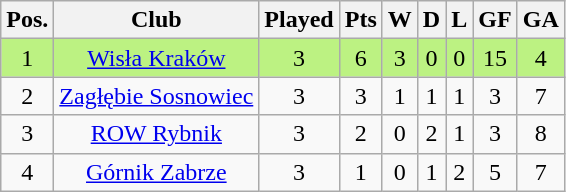<table class="wikitable" style="text-align: center">
<tr>
<th>Pos.</th>
<th>Club</th>
<th>Played</th>
<th>Pts</th>
<th>W</th>
<th>D</th>
<th>L</th>
<th>GF</th>
<th>GA</th>
</tr>
<tr>
<td bgcolor="#bcf282">1</td>
<td bgcolor="#bcf282"><a href='#'>Wisła Kraków</a></td>
<td bgcolor="#bcf282">3</td>
<td bgcolor="#bcf282">6</td>
<td bgcolor="#bcf282">3</td>
<td bgcolor="#bcf282">0</td>
<td bgcolor="#bcf282">0</td>
<td bgcolor="#bcf282">15</td>
<td bgcolor="#bcf282">4</td>
</tr>
<tr>
<td>2</td>
<td><a href='#'>Zagłębie Sosnowiec</a></td>
<td>3</td>
<td>3</td>
<td>1</td>
<td>1</td>
<td>1</td>
<td>3</td>
<td>7</td>
</tr>
<tr>
<td>3</td>
<td><a href='#'>ROW Rybnik</a></td>
<td>3</td>
<td>2</td>
<td>0</td>
<td>2</td>
<td>1</td>
<td>3</td>
<td>8</td>
</tr>
<tr>
<td>4</td>
<td><a href='#'>Górnik Zabrze</a></td>
<td>3</td>
<td>1</td>
<td>0</td>
<td>1</td>
<td>2</td>
<td>5</td>
<td>7</td>
</tr>
</table>
